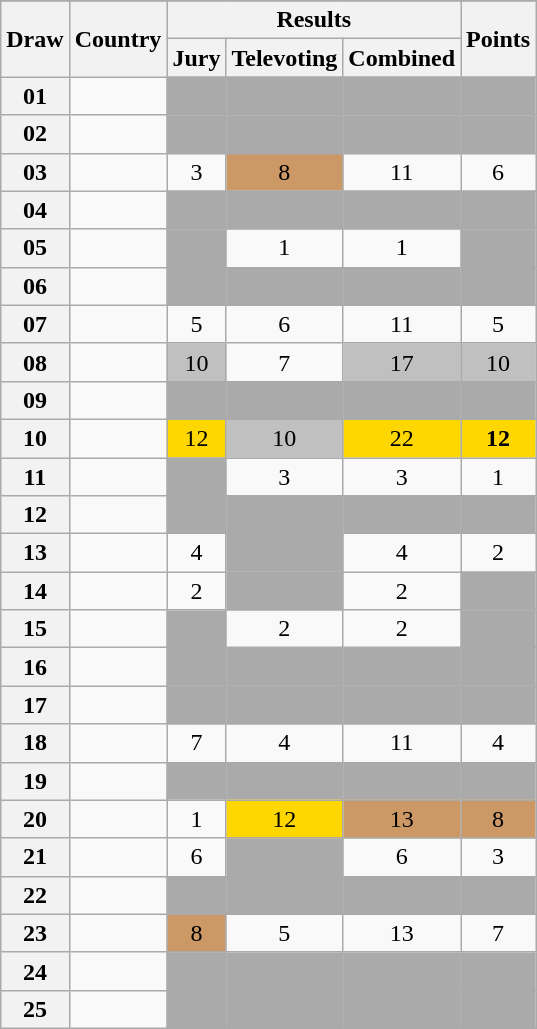<table class="sortable wikitable collapsible plainrowheaders" style="text-align:center;">
<tr>
</tr>
<tr>
<th scope="col" rowspan="2">Draw</th>
<th scope="col" rowspan="2">Country</th>
<th scope="col" colspan="3">Results</th>
<th scope="col" rowspan="2">Points</th>
</tr>
<tr>
<th scope="col">Jury</th>
<th scope="col">Televoting</th>
<th scope="col">Combined</th>
</tr>
<tr>
<th scope="row" style="text-align:center;">01</th>
<td style="text-align:left;"></td>
<td style="background:#AAAAAA;"></td>
<td style="background:#AAAAAA;"></td>
<td style="background:#AAAAAA;"></td>
<td style="background:#AAAAAA;"></td>
</tr>
<tr>
<th scope="row" style="text-align:center;">02</th>
<td style="text-align:left;"></td>
<td style="background:#AAAAAA;"></td>
<td style="background:#AAAAAA;"></td>
<td style="background:#AAAAAA;"></td>
<td style="background:#AAAAAA;"></td>
</tr>
<tr>
<th scope="row" style="text-align:center;">03</th>
<td style="text-align:left;"></td>
<td>3</td>
<td style="background:#CC9966;">8</td>
<td>11</td>
<td>6</td>
</tr>
<tr>
<th scope="row" style="text-align:center;">04</th>
<td style="text-align:left;"></td>
<td style="background:#AAAAAA;"></td>
<td style="background:#AAAAAA;"></td>
<td style="background:#AAAAAA;"></td>
<td style="background:#AAAAAA;"></td>
</tr>
<tr>
<th scope="row" style="text-align:center;">05</th>
<td style="text-align:left;"></td>
<td style="background:#AAAAAA;"></td>
<td>1</td>
<td>1</td>
<td style="background:#AAAAAA;"></td>
</tr>
<tr>
<th scope="row" style="text-align:center;">06</th>
<td style="text-align:left;"></td>
<td style="background:#AAAAAA;"></td>
<td style="background:#AAAAAA;"></td>
<td style="background:#AAAAAA;"></td>
<td style="background:#AAAAAA;"></td>
</tr>
<tr>
<th scope="row" style="text-align:center;">07</th>
<td style="text-align:left;"></td>
<td>5</td>
<td>6</td>
<td>11</td>
<td>5</td>
</tr>
<tr>
<th scope="row" style="text-align:center;">08</th>
<td style="text-align:left;"></td>
<td style="background:silver;">10</td>
<td>7</td>
<td style="background:silver;">17</td>
<td style="background:silver;">10</td>
</tr>
<tr class="sortbottom">
<th scope="row" style="text-align:center;">09</th>
<td style="text-align:left;"></td>
<td style="background:#AAAAAA;"></td>
<td style="background:#AAAAAA;"></td>
<td style="background:#AAAAAA;"></td>
<td style="background:#AAAAAA;"></td>
</tr>
<tr>
<th scope="row" style="text-align:center;">10</th>
<td style="text-align:left;"></td>
<td style="background:gold;">12</td>
<td style="background:silver;">10</td>
<td style="background:gold;">22</td>
<td style="background:gold;"><strong>12</strong></td>
</tr>
<tr>
<th scope="row" style="text-align:center;">11</th>
<td style="text-align:left;"></td>
<td style="background:#AAAAAA;"></td>
<td>3</td>
<td>3</td>
<td>1</td>
</tr>
<tr>
<th scope="row" style="text-align:center;">12</th>
<td style="text-align:left;"></td>
<td style="background:#AAAAAA;"></td>
<td style="background:#AAAAAA;"></td>
<td style="background:#AAAAAA;"></td>
<td style="background:#AAAAAA;"></td>
</tr>
<tr>
<th scope="row" style="text-align:center;">13</th>
<td style="text-align:left;"></td>
<td>4</td>
<td style="background:#AAAAAA;"></td>
<td>4</td>
<td>2</td>
</tr>
<tr>
<th scope="row" style="text-align:center;">14</th>
<td style="text-align:left;"></td>
<td>2</td>
<td style="background:#AAAAAA;"></td>
<td>2</td>
<td style="background:#AAAAAA;"></td>
</tr>
<tr>
<th scope="row" style="text-align:center;">15</th>
<td style="text-align:left;"></td>
<td style="background:#AAAAAA;"></td>
<td>2</td>
<td>2</td>
<td style="background:#AAAAAA;"></td>
</tr>
<tr>
<th scope="row" style="text-align:center;">16</th>
<td style="text-align:left;"></td>
<td style="background:#AAAAAA;"></td>
<td style="background:#AAAAAA;"></td>
<td style="background:#AAAAAA;"></td>
<td style="background:#AAAAAA;"></td>
</tr>
<tr>
<th scope="row" style="text-align:center;">17</th>
<td style="text-align:left;"></td>
<td style="background:#AAAAAA;"></td>
<td style="background:#AAAAAA;"></td>
<td style="background:#AAAAAA;"></td>
<td style="background:#AAAAAA;"></td>
</tr>
<tr>
<th scope="row" style="text-align:center;">18</th>
<td style="text-align:left;"></td>
<td>7</td>
<td>4</td>
<td>11</td>
<td>4</td>
</tr>
<tr>
<th scope="row" style="text-align:center;">19</th>
<td style="text-align:left;"></td>
<td style="background:#AAAAAA;"></td>
<td style="background:#AAAAAA;"></td>
<td style="background:#AAAAAA;"></td>
<td style="background:#AAAAAA;"></td>
</tr>
<tr>
<th scope="row" style="text-align:center;">20</th>
<td style="text-align:left;"></td>
<td>1</td>
<td style="background:gold;">12</td>
<td style="background:#CC9966;">13</td>
<td style="background:#CC9966;">8</td>
</tr>
<tr>
<th scope="row" style="text-align:center;">21</th>
<td style="text-align:left;"></td>
<td>6</td>
<td style="background:#AAAAAA;"></td>
<td>6</td>
<td>3</td>
</tr>
<tr>
<th scope="row" style="text-align:center;">22</th>
<td style="text-align:left;"></td>
<td style="background:#AAAAAA;"></td>
<td style="background:#AAAAAA;"></td>
<td style="background:#AAAAAA;"></td>
<td style="background:#AAAAAA;"></td>
</tr>
<tr>
<th scope="row" style="text-align:center;">23</th>
<td style="text-align:left;"></td>
<td style="background:#CC9966;">8</td>
<td>5</td>
<td>13</td>
<td>7</td>
</tr>
<tr>
<th scope="row" style="text-align:center;">24</th>
<td style="text-align:left;"></td>
<td style="background:#AAAAAA;"></td>
<td style="background:#AAAAAA;"></td>
<td style="background:#AAAAAA;"></td>
<td style="background:#AAAAAA;"></td>
</tr>
<tr>
<th scope="row" style="text-align:center;">25</th>
<td style="text-align:left;"></td>
<td style="background:#AAAAAA;"></td>
<td style="background:#AAAAAA;"></td>
<td style="background:#AAAAAA;"></td>
<td style="background:#AAAAAA;"></td>
</tr>
</table>
